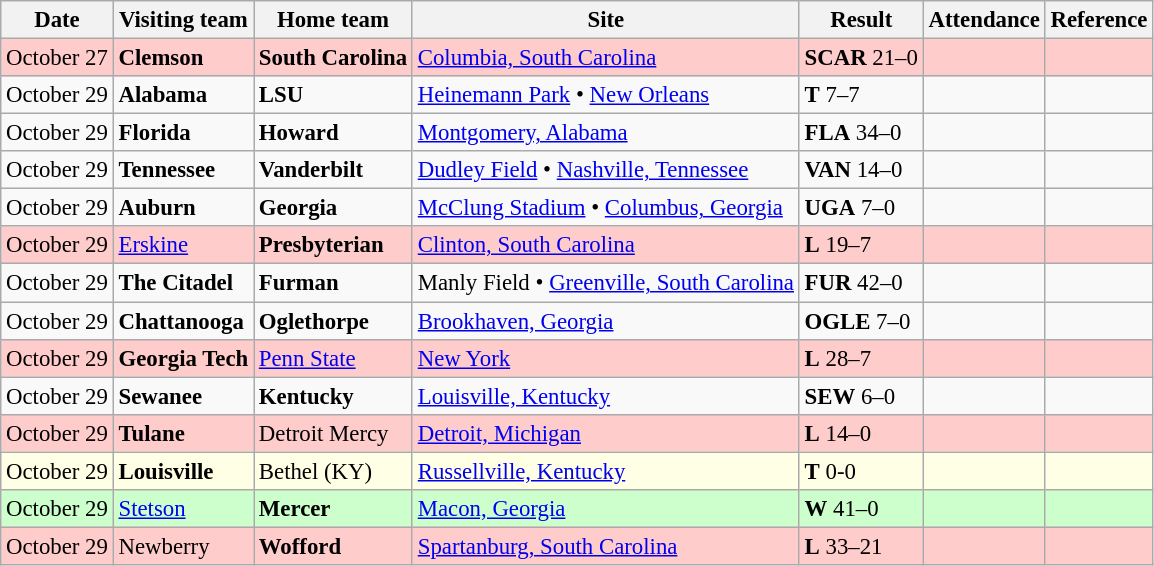<table class="wikitable" style="font-size:95%;">
<tr>
<th>Date</th>
<th>Visiting team</th>
<th>Home team</th>
<th>Site</th>
<th>Result</th>
<th>Attendance</th>
<th class="unsortable">Reference</th>
</tr>
<tr bgcolor=ffcccc>
<td>October 27</td>
<td><strong>Clemson</strong></td>
<td><strong>South Carolina</strong></td>
<td><a href='#'>Columbia, South Carolina</a></td>
<td><strong>SCAR</strong> 21–0</td>
<td></td>
<td></td>
</tr>
<tr bgcolor=>
<td>October 29</td>
<td><strong>Alabama</strong></td>
<td><strong>LSU</strong></td>
<td><a href='#'>Heinemann Park</a> • <a href='#'>New Orleans</a></td>
<td><strong>T</strong> 7–7</td>
<td></td>
<td></td>
</tr>
<tr bgcolor=>
<td>October 29</td>
<td><strong>Florida</strong></td>
<td><strong>Howard</strong></td>
<td><a href='#'>Montgomery, Alabama</a></td>
<td><strong>FLA</strong> 34–0</td>
<td></td>
<td></td>
</tr>
<tr bgcolor=>
<td>October 29</td>
<td><strong>Tennessee</strong></td>
<td><strong>Vanderbilt</strong></td>
<td><a href='#'>Dudley Field</a> • <a href='#'>Nashville, Tennessee</a></td>
<td><strong>VAN</strong> 14–0</td>
<td></td>
<td></td>
</tr>
<tr bgcolor=>
<td>October 29</td>
<td><strong>Auburn</strong></td>
<td><strong>Georgia</strong></td>
<td><a href='#'>McClung Stadium</a> • <a href='#'>Columbus, Georgia</a></td>
<td><strong>UGA</strong> 7–0</td>
<td></td>
<td></td>
</tr>
<tr bgcolor=ffcccc>
<td>October 29</td>
<td><a href='#'>Erskine</a></td>
<td><strong>Presbyterian</strong></td>
<td><a href='#'>Clinton, South Carolina</a></td>
<td><strong>L</strong> 19–7</td>
<td></td>
<td></td>
</tr>
<tr bgcolor=>
<td>October 29</td>
<td><strong>The Citadel</strong></td>
<td><strong>Furman</strong></td>
<td>Manly Field • <a href='#'>Greenville, South Carolina</a></td>
<td><strong>FUR</strong> 42–0</td>
<td></td>
<td></td>
</tr>
<tr bgcolor=>
<td>October 29</td>
<td><strong>Chattanooga</strong></td>
<td><strong>Oglethorpe</strong></td>
<td><a href='#'>Brookhaven, Georgia</a></td>
<td><strong>OGLE</strong> 7–0</td>
<td></td>
<td></td>
</tr>
<tr bgcolor=ffcccc>
<td>October 29</td>
<td><strong>Georgia Tech</strong></td>
<td><a href='#'>Penn State</a></td>
<td><a href='#'>New York</a></td>
<td><strong>L</strong> 28–7</td>
<td></td>
<td></td>
</tr>
<tr bgcolor=>
<td>October 29</td>
<td><strong>Sewanee</strong></td>
<td><strong>Kentucky</strong></td>
<td><a href='#'>Louisville, Kentucky</a></td>
<td><strong>SEW</strong> 6–0</td>
<td></td>
<td></td>
</tr>
<tr bgcolor=ffcccc>
<td>October 29</td>
<td><strong>Tulane</strong></td>
<td>Detroit Mercy</td>
<td><a href='#'>Detroit, Michigan</a></td>
<td><strong>L</strong> 14–0</td>
<td></td>
<td></td>
</tr>
<tr bgcolor=ffffe6>
<td>October 29</td>
<td><strong>Louisville</strong></td>
<td>Bethel (KY)</td>
<td><a href='#'>Russellville, Kentucky</a></td>
<td><strong>T</strong> 0-0</td>
<td></td>
<td></td>
</tr>
<tr bgcolor=ccffcc>
<td>October 29</td>
<td><a href='#'>Stetson</a></td>
<td><strong>Mercer</strong></td>
<td><a href='#'>Macon, Georgia</a></td>
<td><strong>W</strong> 41–0</td>
<td></td>
<td></td>
</tr>
<tr bgcolor=ffcccc>
<td>October 29</td>
<td>Newberry</td>
<td><strong>Wofford</strong></td>
<td><a href='#'>Spartanburg, South Carolina</a></td>
<td><strong>L</strong> 33–21</td>
<td></td>
<td></td>
</tr>
</table>
